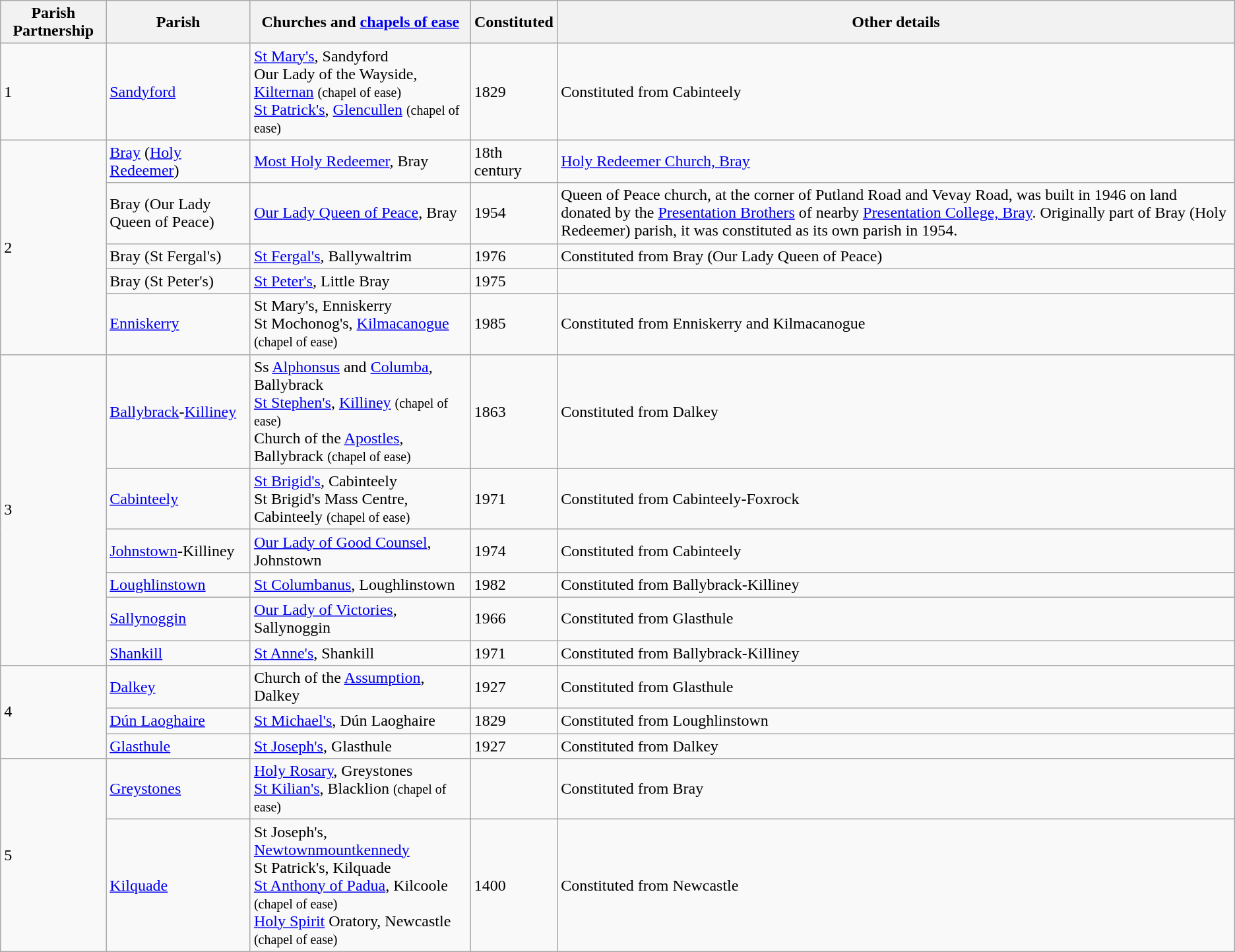<table class="wikitable">
<tr>
<th>Parish Partnership</th>
<th>Parish</th>
<th>Churches and <a href='#'>chapels of ease</a></th>
<th>Constituted</th>
<th>Other details</th>
</tr>
<tr>
<td>1</td>
<td><a href='#'>Sandyford</a></td>
<td><a href='#'>St Mary's</a>, Sandyford<br>Our Lady of the Wayside, <a href='#'>Kilternan</a> <small>(chapel of ease)</small><br><a href='#'>St Patrick's</a>, <a href='#'>Glencullen</a> <small>(chapel of ease)</small></td>
<td>1829</td>
<td>Constituted from Cabinteely<br></td>
</tr>
<tr>
<td rowspan="5">2</td>
<td><a href='#'>Bray</a> (<a href='#'>Holy Redeemer</a>)</td>
<td><a href='#'>Most Holy Redeemer</a>, Bray</td>
<td>18th century</td>
<td><a href='#'>Holy Redeemer Church, Bray</a></td>
</tr>
<tr>
<td>Bray (Our Lady Queen of Peace)</td>
<td><a href='#'>Our Lady Queen of Peace</a>, Bray</td>
<td>1954</td>
<td>Queen of Peace church, at the corner of Putland Road and Vevay Road, was built in 1946 on land donated by the <a href='#'>Presentation Brothers</a> of nearby <a href='#'>Presentation College, Bray</a>. Originally part of Bray (Holy Redeemer) parish, it was constituted as its own parish in 1954.</td>
</tr>
<tr>
<td>Bray (St Fergal's)</td>
<td><a href='#'>St Fergal's</a>, Ballywaltrim</td>
<td>1976</td>
<td>Constituted from Bray (Our Lady Queen of Peace)<br></td>
</tr>
<tr>
<td>Bray (St Peter's)</td>
<td><a href='#'>St Peter's</a>, Little Bray</td>
<td>1975</td>
<td></td>
</tr>
<tr>
<td><a href='#'>Enniskerry</a></td>
<td>St Mary's, Enniskerry<br>St Mochonog's, <a href='#'>Kilmacanogue</a> <small>(chapel of ease)</small></td>
<td>1985</td>
<td>Constituted from Enniskerry and Kilmacanogue<br></td>
</tr>
<tr>
<td rowspan="6">3</td>
<td><a href='#'>Ballybrack</a>-<a href='#'>Killiney</a></td>
<td>Ss <a href='#'>Alphonsus</a> and <a href='#'>Columba</a>, Ballybrack<br><a href='#'>St Stephen's</a>, <a href='#'>Killiney</a> <small>(chapel of ease)</small><br>Church of the <a href='#'>Apostles</a>, Ballybrack <small>(chapel of ease)</small></td>
<td>1863</td>
<td>Constituted from Dalkey<br></td>
</tr>
<tr>
<td><a href='#'>Cabinteely</a></td>
<td><a href='#'>St Brigid's</a>, Cabinteely<br>St Brigid's Mass Centre, Cabinteely <small>(chapel of ease)</small></td>
<td>1971</td>
<td>Constituted from Cabinteely-Foxrock<br></td>
</tr>
<tr>
<td><a href='#'>Johnstown</a>-Killiney</td>
<td><a href='#'>Our Lady of Good Counsel</a>, Johnstown</td>
<td>1974</td>
<td>Constituted from Cabinteely<br></td>
</tr>
<tr>
<td><a href='#'>Loughlinstown</a></td>
<td><a href='#'>St Columbanus</a>, Loughlinstown</td>
<td>1982</td>
<td>Constituted from Ballybrack-Killiney<br></td>
</tr>
<tr>
<td><a href='#'>Sallynoggin</a></td>
<td><a href='#'>Our Lady of Victories</a>, Sallynoggin</td>
<td>1966</td>
<td>Constituted from Glasthule<br></td>
</tr>
<tr>
<td><a href='#'>Shankill</a></td>
<td><a href='#'>St Anne's</a>, Shankill</td>
<td>1971</td>
<td>Constituted from Ballybrack-Killiney<br></td>
</tr>
<tr>
<td rowspan="3">4</td>
<td><a href='#'>Dalkey</a></td>
<td>Church of the <a href='#'>Assumption</a>, Dalkey</td>
<td>1927</td>
<td>Constituted from Glasthule<br></td>
</tr>
<tr>
<td><a href='#'>Dún Laoghaire</a></td>
<td><a href='#'>St Michael's</a>, Dún Laoghaire</td>
<td>1829</td>
<td>Constituted from Loughlinstown<br></td>
</tr>
<tr>
<td><a href='#'>Glasthule</a></td>
<td><a href='#'>St Joseph's</a>, Glasthule</td>
<td>1927</td>
<td>Constituted from Dalkey<br></td>
</tr>
<tr>
<td rowspan="2">5</td>
<td><a href='#'>Greystones</a></td>
<td><a href='#'>Holy Rosary</a>, Greystones<br><a href='#'>St Kilian's</a>, Blacklion <small>(chapel of ease)</small></td>
<td></td>
<td>Constituted from Bray<br></td>
</tr>
<tr>
<td><a href='#'>Kilquade</a></td>
<td>St Joseph's, <a href='#'>Newtownmountkennedy</a><br>St Patrick's, Kilquade<br><a href='#'>St Anthony of Padua</a>, Kilcoole <small>(chapel of ease)</small><br><a href='#'>Holy Spirit</a> Oratory, Newcastle <small>(chapel of ease)</small></td>
<td>1400</td>
<td>Constituted from Newcastle<br></td>
</tr>
</table>
